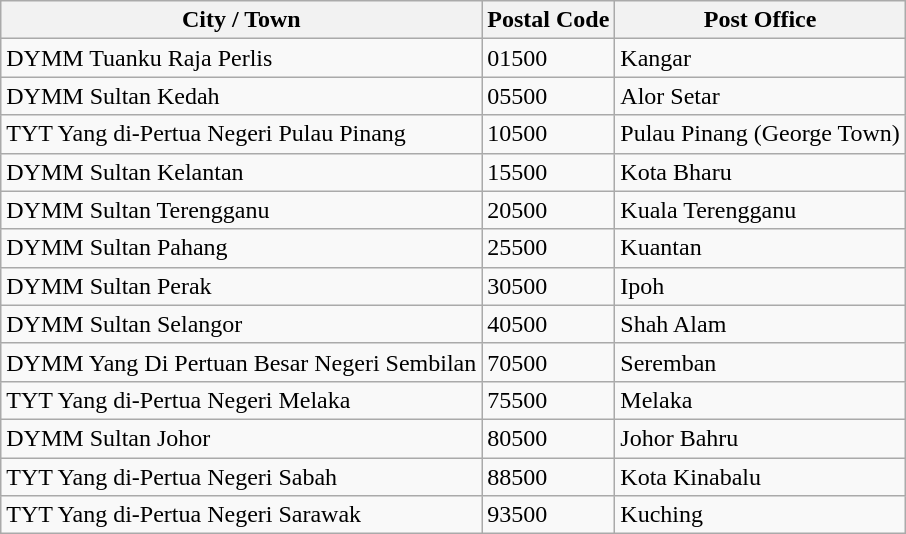<table class="wikitable sortable">
<tr>
<th>City / Town</th>
<th>Postal Code</th>
<th>Post Office</th>
</tr>
<tr>
<td>DYMM Tuanku Raja Perlis</td>
<td>01500</td>
<td>Kangar</td>
</tr>
<tr>
<td>DYMM Sultan Kedah</td>
<td>05500</td>
<td>Alor Setar</td>
</tr>
<tr>
<td>TYT Yang di-Pertua Negeri Pulau Pinang</td>
<td>10500</td>
<td>Pulau Pinang (George Town)</td>
</tr>
<tr>
<td>DYMM Sultan Kelantan</td>
<td>15500</td>
<td>Kota Bharu</td>
</tr>
<tr>
<td>DYMM Sultan Terengganu</td>
<td>20500</td>
<td>Kuala Terengganu</td>
</tr>
<tr>
<td>DYMM Sultan Pahang</td>
<td>25500</td>
<td>Kuantan</td>
</tr>
<tr>
<td>DYMM Sultan Perak</td>
<td>30500</td>
<td>Ipoh</td>
</tr>
<tr>
<td>DYMM Sultan Selangor</td>
<td>40500</td>
<td>Shah Alam</td>
</tr>
<tr>
<td>DYMM Yang Di Pertuan Besar Negeri Sembilan</td>
<td>70500</td>
<td>Seremban</td>
</tr>
<tr>
<td>TYT Yang di-Pertua Negeri Melaka</td>
<td>75500</td>
<td>Melaka</td>
</tr>
<tr>
<td>DYMM Sultan Johor</td>
<td>80500</td>
<td>Johor Bahru</td>
</tr>
<tr>
<td>TYT Yang di-Pertua Negeri Sabah</td>
<td>88500</td>
<td>Kota Kinabalu</td>
</tr>
<tr>
<td>TYT Yang di-Pertua Negeri Sarawak</td>
<td>93500</td>
<td>Kuching</td>
</tr>
</table>
